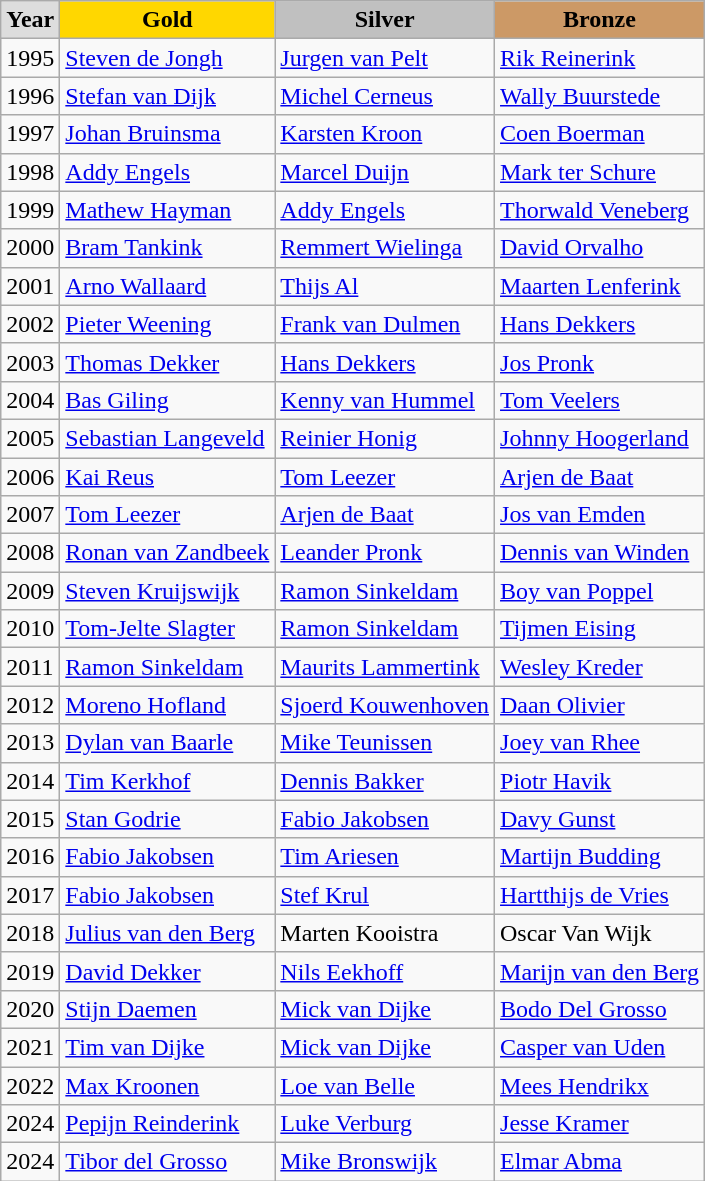<table class="wikitable" style="text-align:left;">
<tr>
<td style="background:#DDDDDD; font-weight:bold; text-align:center;">Year</td>
<td style="background:gold; font-weight:bold; text-align:center;">Gold</td>
<td style="background:silver; font-weight:bold; text-align:center;">Silver</td>
<td style="background:#cc9966; font-weight:bold; text-align:center;">Bronze</td>
</tr>
<tr>
<td>1995</td>
<td><a href='#'>Steven de Jongh</a></td>
<td><a href='#'>Jurgen van Pelt</a></td>
<td><a href='#'>Rik Reinerink</a></td>
</tr>
<tr>
<td>1996</td>
<td><a href='#'>Stefan van Dijk</a></td>
<td><a href='#'>Michel Cerneus</a></td>
<td><a href='#'>Wally Buurstede</a></td>
</tr>
<tr>
<td>1997</td>
<td><a href='#'>Johan Bruinsma</a></td>
<td><a href='#'>Karsten Kroon</a></td>
<td><a href='#'>Coen Boerman</a></td>
</tr>
<tr>
<td>1998</td>
<td><a href='#'>Addy Engels</a></td>
<td><a href='#'>Marcel Duijn</a></td>
<td><a href='#'>Mark ter Schure</a></td>
</tr>
<tr>
<td>1999</td>
<td><a href='#'>Mathew Hayman</a></td>
<td><a href='#'>Addy Engels</a></td>
<td><a href='#'>Thorwald Veneberg</a></td>
</tr>
<tr>
<td>2000</td>
<td><a href='#'>Bram Tankink</a></td>
<td><a href='#'>Remmert Wielinga</a></td>
<td><a href='#'>David Orvalho</a></td>
</tr>
<tr>
<td>2001</td>
<td><a href='#'>Arno Wallaard</a></td>
<td><a href='#'>Thijs Al</a></td>
<td><a href='#'>Maarten Lenferink</a></td>
</tr>
<tr>
<td>2002</td>
<td><a href='#'>Pieter Weening</a></td>
<td><a href='#'>Frank van Dulmen</a></td>
<td><a href='#'>Hans Dekkers</a></td>
</tr>
<tr>
<td>2003</td>
<td><a href='#'>Thomas Dekker</a></td>
<td><a href='#'>Hans Dekkers</a></td>
<td><a href='#'>Jos Pronk</a></td>
</tr>
<tr>
<td>2004</td>
<td><a href='#'>Bas Giling</a></td>
<td><a href='#'>Kenny van Hummel</a></td>
<td><a href='#'>Tom Veelers</a></td>
</tr>
<tr>
<td>2005</td>
<td><a href='#'>Sebastian Langeveld</a></td>
<td><a href='#'>Reinier Honig</a></td>
<td><a href='#'>Johnny Hoogerland</a></td>
</tr>
<tr>
<td>2006</td>
<td><a href='#'>Kai Reus</a></td>
<td><a href='#'>Tom Leezer</a></td>
<td><a href='#'>Arjen de Baat</a></td>
</tr>
<tr>
<td>2007</td>
<td><a href='#'>Tom Leezer</a></td>
<td><a href='#'>Arjen de Baat</a></td>
<td><a href='#'>Jos van Emden</a></td>
</tr>
<tr>
<td>2008</td>
<td><a href='#'>Ronan van Zandbeek</a></td>
<td><a href='#'>Leander Pronk</a></td>
<td><a href='#'>Dennis van Winden</a></td>
</tr>
<tr>
<td>2009</td>
<td><a href='#'>Steven Kruijswijk</a></td>
<td><a href='#'>Ramon Sinkeldam</a></td>
<td><a href='#'>Boy van Poppel</a></td>
</tr>
<tr>
<td>2010</td>
<td><a href='#'>Tom-Jelte Slagter</a></td>
<td><a href='#'>Ramon Sinkeldam</a></td>
<td><a href='#'>Tijmen Eising</a></td>
</tr>
<tr>
<td>2011</td>
<td><a href='#'>Ramon Sinkeldam</a></td>
<td><a href='#'>Maurits Lammertink</a></td>
<td><a href='#'>Wesley Kreder</a></td>
</tr>
<tr>
<td>2012</td>
<td><a href='#'>Moreno Hofland</a></td>
<td><a href='#'>Sjoerd Kouwenhoven</a></td>
<td><a href='#'>Daan Olivier</a></td>
</tr>
<tr>
<td>2013</td>
<td><a href='#'>Dylan van Baarle</a></td>
<td><a href='#'>Mike Teunissen</a></td>
<td><a href='#'>Joey van Rhee</a></td>
</tr>
<tr>
<td>2014</td>
<td><a href='#'>Tim Kerkhof</a></td>
<td><a href='#'>Dennis Bakker</a></td>
<td><a href='#'>Piotr Havik</a></td>
</tr>
<tr>
<td>2015</td>
<td><a href='#'>Stan Godrie</a></td>
<td><a href='#'>Fabio Jakobsen</a></td>
<td><a href='#'>Davy Gunst</a></td>
</tr>
<tr>
<td>2016</td>
<td><a href='#'>Fabio Jakobsen</a></td>
<td><a href='#'>Tim Ariesen</a></td>
<td><a href='#'>Martijn Budding</a></td>
</tr>
<tr>
<td>2017</td>
<td><a href='#'>Fabio Jakobsen</a></td>
<td><a href='#'>Stef Krul</a></td>
<td><a href='#'>Hartthijs de Vries</a></td>
</tr>
<tr>
<td>2018</td>
<td><a href='#'>Julius van den Berg</a></td>
<td>Marten Kooistra</td>
<td>Oscar Van Wijk</td>
</tr>
<tr>
<td>2019</td>
<td><a href='#'>David Dekker</a></td>
<td><a href='#'>Nils Eekhoff</a></td>
<td><a href='#'>Marijn van den Berg</a></td>
</tr>
<tr>
<td>2020</td>
<td><a href='#'>Stijn Daemen</a></td>
<td><a href='#'>Mick van Dijke</a></td>
<td><a href='#'>Bodo Del Grosso</a></td>
</tr>
<tr>
<td>2021</td>
<td><a href='#'>Tim van Dijke</a></td>
<td><a href='#'>Mick van Dijke</a></td>
<td><a href='#'>Casper van Uden</a></td>
</tr>
<tr>
<td>2022</td>
<td><a href='#'>Max Kroonen</a></td>
<td><a href='#'>Loe van Belle</a></td>
<td><a href='#'>Mees Hendrikx</a></td>
</tr>
<tr>
<td>2024</td>
<td><a href='#'>Pepijn Reinderink</a></td>
<td><a href='#'>Luke Verburg</a></td>
<td><a href='#'>Jesse Kramer</a></td>
</tr>
<tr>
<td>2024</td>
<td><a href='#'>Tibor del Grosso</a></td>
<td><a href='#'>Mike Bronswijk</a></td>
<td><a href='#'>Elmar Abma</a></td>
</tr>
</table>
